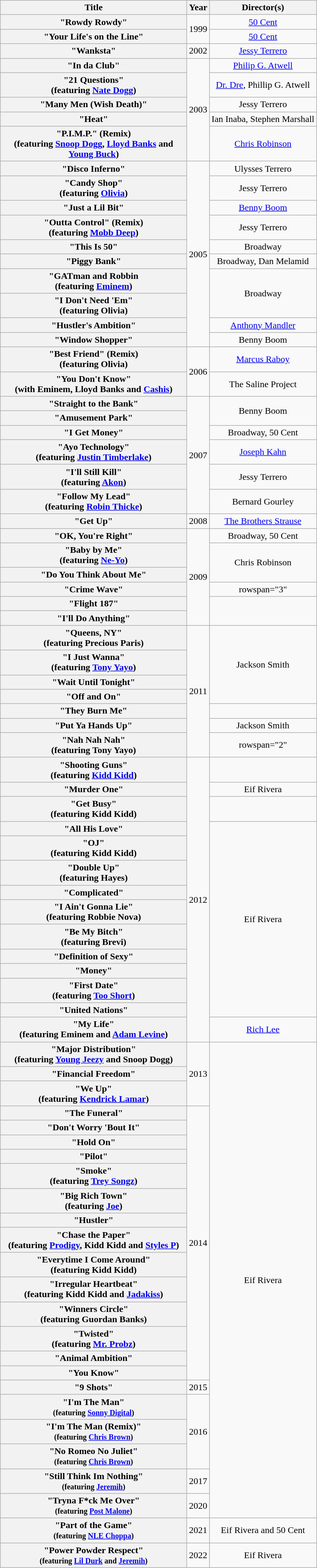<table class="wikitable plainrowheaders" style="text-align:center;">
<tr>
<th scope="col" style="width:20em;">Title</th>
<th scope="col">Year</th>
<th scope="col">Director(s)</th>
</tr>
<tr>
<th scope="row">"Rowdy Rowdy"</th>
<td rowspan="2">1999</td>
<td><a href='#'>50 Cent</a></td>
</tr>
<tr>
<th scope="row">"Your Life's on the Line"</th>
<td><a href='#'>50 Cent</a></td>
</tr>
<tr>
<th scope="row">"Wanksta"</th>
<td>2002</td>
<td><a href='#'>Jessy Terrero</a></td>
</tr>
<tr>
<th scope="row">"In da Club"</th>
<td rowspan="5">2003</td>
<td><a href='#'>Philip G. Atwell</a></td>
</tr>
<tr>
<th scope="row">"21 Questions"<br><span>(featuring <a href='#'>Nate Dogg</a>)</span></th>
<td><a href='#'>Dr. Dre</a>, Phillip G. Atwell</td>
</tr>
<tr>
<th scope="row">"Many Men (Wish Death)"</th>
<td>Jessy Terrero</td>
</tr>
<tr>
<th scope="row">"Heat"</th>
<td>Ian Inaba, Stephen Marshall</td>
</tr>
<tr>
<th scope="row">"P.I.M.P." (Remix)<br><span>(featuring <a href='#'>Snoop Dogg</a>, <a href='#'>Lloyd Banks</a> and <a href='#'>Young Buck</a>)</span></th>
<td><a href='#'>Chris Robinson</a></td>
</tr>
<tr>
<th scope="row">"Disco Inferno"</th>
<td rowspan="10">2005</td>
<td>Ulysses Terrero</td>
</tr>
<tr>
<th scope="row">"Candy Shop"<br><span>(featuring <a href='#'>Olivia</a>)</span></th>
<td>Jessy Terrero</td>
</tr>
<tr>
<th scope="row">"Just a Lil Bit"</th>
<td><a href='#'>Benny Boom</a></td>
</tr>
<tr>
<th scope="row">"Outta Control" (Remix)<br><span>(featuring <a href='#'>Mobb Deep</a>)</span></th>
<td>Jessy Terrero</td>
</tr>
<tr>
<th scope="row">"This Is 50"</th>
<td>Broadway</td>
</tr>
<tr>
<th scope="row">"Piggy Bank"</th>
<td>Broadway, Dan Melamid</td>
</tr>
<tr>
<th scope="row">"GATman and Robbin<br><span>(featuring <a href='#'>Eminem</a>)</span></th>
<td rowspan="2">Broadway</td>
</tr>
<tr>
<th scope="row">"I Don't Need 'Em"<br><span>(featuring Olivia)</span></th>
</tr>
<tr>
<th scope="row">"Hustler's Ambition"</th>
<td><a href='#'>Anthony Mandler</a></td>
</tr>
<tr>
<th scope="row">"Window Shopper"</th>
<td>Benny Boom</td>
</tr>
<tr>
<th scope="row">"Best Friend" (Remix)<br><span>(featuring Olivia)</span></th>
<td rowspan="2">2006</td>
<td><a href='#'>Marcus Raboy</a></td>
</tr>
<tr>
<th scope="row">"You Don't Know"<br><span>(with Eminem, Lloyd Banks and <a href='#'>Cashis</a>)</span></th>
<td>The Saline Project</td>
</tr>
<tr>
<th scope="row">"Straight to the Bank"</th>
<td rowspan="6">2007</td>
<td rowspan="2">Benny Boom</td>
</tr>
<tr>
<th scope="row">"Amusement Park"</th>
</tr>
<tr>
<th scope="row">"I Get Money"</th>
<td>Broadway, 50 Cent</td>
</tr>
<tr>
<th scope="row">"Ayo Technology"<br><span>(featuring <a href='#'>Justin Timberlake</a>)</span></th>
<td><a href='#'>Joseph Kahn</a></td>
</tr>
<tr>
<th scope="row">"I'll Still Kill"<br><span>(featuring <a href='#'>Akon</a>)</span></th>
<td>Jessy Terrero</td>
</tr>
<tr>
<th scope="row">"Follow My Lead"<br><span>(featuring <a href='#'>Robin Thicke</a>)</span></th>
<td>Bernard Gourley</td>
</tr>
<tr>
<th scope="row">"Get Up"</th>
<td>2008</td>
<td><a href='#'>The Brothers Strause</a></td>
</tr>
<tr>
<th scope="row">"OK, You're Right"</th>
<td rowspan="6">2009</td>
<td>Broadway, 50 Cent</td>
</tr>
<tr>
<th scope="row">"Baby by Me"<br><span>(featuring <a href='#'>Ne-Yo</a>)</span></th>
<td rowspan="2">Chris Robinson</td>
</tr>
<tr>
<th scope="row">"Do You Think About Me"</th>
</tr>
<tr>
<th scope="row">"Crime Wave"</th>
<td>rowspan="3" </td>
</tr>
<tr>
<th scope="row">"Flight 187"</th>
</tr>
<tr>
<th scope="row">"I'll Do Anything"</th>
</tr>
<tr>
<th scope="row">"Queens, NY"<br><span>(featuring Precious Paris)</span></th>
<td rowspan="7">2011</td>
<td rowspan="4">Jackson Smith</td>
</tr>
<tr>
<th scope="row">"I Just Wanna"<br><span>(featuring <a href='#'>Tony Yayo</a>)</span></th>
</tr>
<tr>
<th scope="row">"Wait Until Tonight"</th>
</tr>
<tr>
<th scope="row">"Off and On"</th>
</tr>
<tr>
<th scope="row">"They Burn Me"</th>
<td></td>
</tr>
<tr>
<th scope="row">"Put Ya Hands Up"</th>
<td>Jackson Smith</td>
</tr>
<tr>
<th scope="row">"Nah Nah Nah"<br><span>(featuring Tony Yayo)</span></th>
<td>rowspan="2" </td>
</tr>
<tr>
<th scope="row">"Shooting Guns"<br><span>(featuring <a href='#'>Kidd Kidd</a>)</span></th>
<td rowspan="14">2012</td>
</tr>
<tr>
<th scope="row">"Murder One"</th>
<td>Eif Rivera</td>
</tr>
<tr>
<th scope="row">"Get Busy"<br><span>(featuring Kidd Kidd)</span></th>
<td></td>
</tr>
<tr>
<th scope="row">"All His Love"</th>
<td rowspan="10">Eif Rivera<br></td>
</tr>
<tr>
<th scope="row">"OJ"<br><span>(featuring Kidd Kidd)</span></th>
</tr>
<tr>
<th scope="row">"Double Up"<br><span>(featuring Hayes)</span></th>
</tr>
<tr>
<th scope="row">"Complicated"</th>
</tr>
<tr>
<th scope="row">"I Ain't Gonna Lie"<br><span>(featuring Robbie Nova)</span></th>
</tr>
<tr>
<th scope="row">"Be My Bitch"<br><span>(featuring Brevi)</span></th>
</tr>
<tr>
<th scope="row">"Definition of Sexy"</th>
</tr>
<tr>
<th scope="row">"Money"</th>
</tr>
<tr>
<th scope="row">"First Date"<br><span>(featuring <a href='#'>Too Short</a>)</span></th>
</tr>
<tr>
<th scope="row">"United Nations"</th>
</tr>
<tr>
<th scope="row">"My Life"<br><span>(featuring Eminem and <a href='#'>Adam Levine</a>)</span></th>
<td><a href='#'>Rich Lee</a></td>
</tr>
<tr>
<th scope="row">"Major Distribution"<br><span>(featuring <a href='#'>Young Jeezy</a> and Snoop Dogg)</span></th>
<td rowspan="3">2013</td>
<td rowspan="23">Eif Rivera<br></td>
</tr>
<tr>
<th scope="row">"Financial Freedom"</th>
</tr>
<tr>
<th scope="row">"We Up"<br><span>(featuring <a href='#'>Kendrick Lamar</a>)</span></th>
</tr>
<tr>
<th scope="row">"The Funeral"</th>
<td rowspan="14">2014</td>
</tr>
<tr>
<th scope="row">"Don't Worry 'Bout It"</th>
</tr>
<tr>
<th scope="row">"Hold On"</th>
</tr>
<tr>
<th scope="row">"Pilot"</th>
</tr>
<tr>
<th scope="row">"Smoke"<br><span>(featuring <a href='#'>Trey Songz</a>)</span></th>
</tr>
<tr>
<th scope="row">"Big Rich Town"<br><span>(featuring <a href='#'>Joe</a>)</span></th>
</tr>
<tr>
<th scope="row">"Hustler"</th>
</tr>
<tr>
<th scope="row">"Chase the Paper"<br><span>(featuring <a href='#'>Prodigy</a>, Kidd Kidd and <a href='#'>Styles P</a>)</span></th>
</tr>
<tr>
<th scope="row">"Everytime I Come Around"<br><span>(featuring Kidd Kidd)</span></th>
</tr>
<tr>
<th scope="row">"Irregular Heartbeat"<br><span>(featuring Kidd Kidd and <a href='#'>Jadakiss</a>)</span></th>
</tr>
<tr>
<th scope="row">"Winners Circle"<br><span>(featuring Guordan Banks)</span></th>
</tr>
<tr>
<th scope="row">"Twisted"<br><span>(featuring <a href='#'>Mr. Probz</a>)</span></th>
</tr>
<tr>
<th scope="row">"Animal Ambition"</th>
</tr>
<tr>
<th scope="row">"You Know"</th>
</tr>
<tr>
<th scope="row">"9 Shots"</th>
<td>2015</td>
</tr>
<tr>
<th scope="row">"I'm The Man"<br><small>(featuring <a href='#'>Sonny Digital</a>)</small></th>
<td rowspan="3">2016</td>
</tr>
<tr>
<th scope="row">"I'm The Man (Remix)"<br><small>(featuring <a href='#'>Chris Brown</a>)</small></th>
</tr>
<tr>
<th scope="row">"No Romeo No Juliet"<br><small>(featuring <a href='#'>Chris Brown</a>)</small></th>
</tr>
<tr>
<th scope="row">"Still Think Im Nothing"<br><small>(featuring <a href='#'>Jeremih</a>)</small></th>
<td>2017</td>
</tr>
<tr>
<th scope="row">"Tryna F*ck Me Over"<br><small>(featuring <a href='#'>Post Malone</a>)</small></th>
<td>2020</td>
</tr>
<tr>
<th scope="row">"Part of the Game"<br><small>(featuring <a href='#'>NLE Choppa</a>)</small></th>
<td>2021</td>
<td>Eif Rivera and 50 Cent</td>
</tr>
<tr>
<th scope="row">"Power Powder Respect"<br><small>(featuring <a href='#'>Lil Durk</a> and <a href='#'>Jeremih</a>)</small></th>
<td>2022</td>
<td>Eif Rivera</td>
</tr>
</table>
